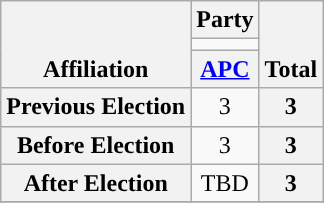<table class=wikitable style="text-align:center">
<tr style="vertical-align:bottom;">
<th rowspan=3>Affiliation</th>
<th colspan=1>Party</th>
<th rowspan=3>Total</th>
</tr>
<tr>
<td style="background-color:"></td>
</tr>
<tr>
<th><a href='#'>APC</a></th>
</tr>
<tr>
<th>Previous Election</th>
<td>3</td>
<th>3</th>
</tr>
<tr>
<th>Before Election</th>
<td>3</td>
<th>3</th>
</tr>
<tr>
<th>After Election</th>
<td>TBD</td>
<th>3</th>
</tr>
<tr>
</tr>
</table>
